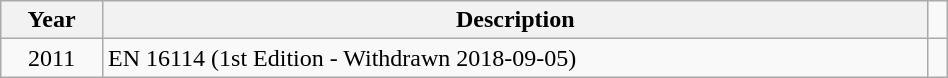<table class = "wikitable" font-size = 95%; width = 50%; background-color = transparent>
<tr>
<th>Year</th>
<th>Description</th>
</tr>
<tr>
<td align = "center">2011</td>
<td>EN 16114 (1st Edition - Withdrawn 2018-09-05)</td>
<td></td>
</tr>
</table>
